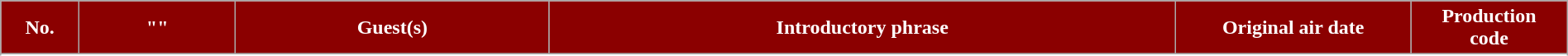<table class="wikitable plainrowheaders" style="width:100%; margin:auto;">
<tr>
<th style="background-color: #8B0000; color:#ffffff" width=5%><abbr>No.</abbr></th>
<th style="background-color: #8B0000; color:#ffffff" width=10%>"<a href='#'></a>"</th>
<th style="background-color: #8B0000; color:#ffffff" width=20%>Guest(s)</th>
<th style="background-color: #8B0000; color:#ffffff" width=40%>Introductory phrase</th>
<th style="background-color: #8B0000; color:#ffffff" width=15%>Original air date</th>
<th style="background-color: #8B0000; color:#ffffff" width=10%>Production <br> code</th>
</tr>
<tr>
</tr>
<tr>
</tr>
<tr>
</tr>
<tr>
</tr>
<tr>
</tr>
<tr>
</tr>
<tr>
</tr>
<tr>
</tr>
<tr>
</tr>
<tr>
</tr>
<tr>
</tr>
<tr>
</tr>
<tr>
</tr>
<tr>
</tr>
<tr>
</tr>
<tr>
</tr>
<tr>
</tr>
</table>
